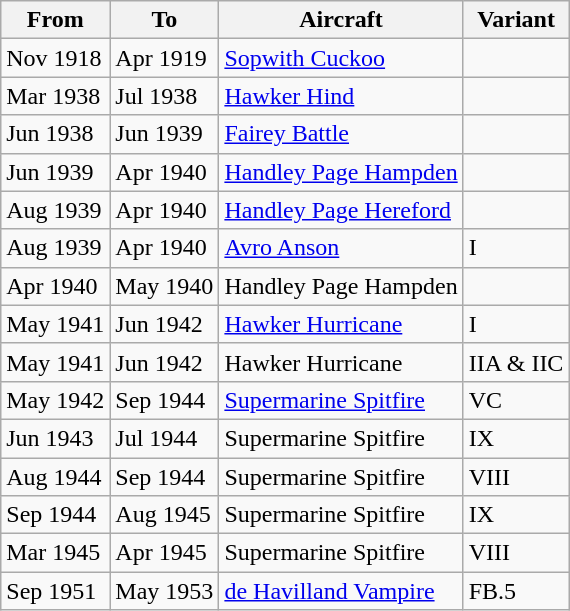<table class="wikitable">
<tr>
<th>From</th>
<th>To</th>
<th>Aircraft</th>
<th>Variant</th>
</tr>
<tr>
<td>Nov 1918</td>
<td>Apr  1919</td>
<td><a href='#'>Sopwith Cuckoo</a></td>
<td></td>
</tr>
<tr>
<td>Mar 1938</td>
<td>Jul 1938</td>
<td><a href='#'>Hawker Hind</a></td>
<td></td>
</tr>
<tr>
<td>Jun 1938</td>
<td>Jun 1939</td>
<td><a href='#'>Fairey Battle</a></td>
<td></td>
</tr>
<tr>
<td>Jun 1939</td>
<td>Apr 1940</td>
<td><a href='#'>Handley Page Hampden</a></td>
<td></td>
</tr>
<tr>
<td>Aug 1939</td>
<td>Apr 1940</td>
<td><a href='#'>Handley Page Hereford</a></td>
<td></td>
</tr>
<tr>
<td>Aug 1939</td>
<td>Apr 1940</td>
<td><a href='#'>Avro Anson</a></td>
<td>I</td>
</tr>
<tr>
<td>Apr 1940</td>
<td>May 1940</td>
<td>Handley Page Hampden</td>
<td></td>
</tr>
<tr>
<td>May 1941</td>
<td>Jun 1942</td>
<td><a href='#'>Hawker Hurricane</a></td>
<td>I</td>
</tr>
<tr>
<td>May 1941</td>
<td>Jun 1942</td>
<td>Hawker Hurricane</td>
<td>IIA & IIC</td>
</tr>
<tr>
<td>May 1942</td>
<td>Sep 1944</td>
<td><a href='#'>Supermarine Spitfire</a></td>
<td>VC</td>
</tr>
<tr>
<td>Jun 1943</td>
<td>Jul 1944</td>
<td>Supermarine Spitfire</td>
<td>IX</td>
</tr>
<tr>
<td>Aug 1944</td>
<td>Sep 1944</td>
<td>Supermarine Spitfire</td>
<td>VIII</td>
</tr>
<tr>
<td>Sep 1944</td>
<td>Aug 1945</td>
<td>Supermarine Spitfire</td>
<td>IX</td>
</tr>
<tr>
<td>Mar 1945</td>
<td>Apr 1945</td>
<td>Supermarine Spitfire</td>
<td>VIII</td>
</tr>
<tr>
<td>Sep 1951</td>
<td>May 1953</td>
<td><a href='#'>de Havilland Vampire</a></td>
<td>FB.5</td>
</tr>
</table>
